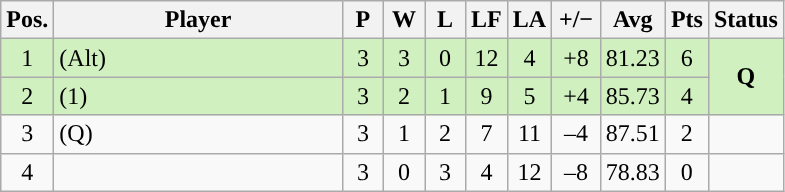<table class="wikitable" style="text-align:center; margin: 1em auto 1em auto, align:left">
<tr>
<th width=20>Pos.</th>
<th width=185>Player</th>
<th width=20>P</th>
<th width=20>W</th>
<th width=20>L</th>
<th width=20>LF</th>
<th width=20>LA</th>
<th width=25>+/−</th>
<th width=30>Avg</th>
<th width=20>Pts</th>
<th width=40>Status</th>
</tr>
<tr style="background:#D0F0C0;">
<td>1</td>
<td align=left> (Alt)</td>
<td>3</td>
<td>3</td>
<td>0</td>
<td>12</td>
<td>4</td>
<td>+8</td>
<td>81.23</td>
<td>6</td>
<td rowspan=2><strong>Q</strong></td>
</tr>
<tr style="background:#D0F0C0;">
<td>2</td>
<td align=left> (1)</td>
<td>3</td>
<td>2</td>
<td>1</td>
<td>9</td>
<td>5</td>
<td>+4</td>
<td>85.73</td>
<td>4</td>
</tr>
<tr>
<td>3</td>
<td align=left> (Q)</td>
<td>3</td>
<td>1</td>
<td>2</td>
<td>7</td>
<td>11</td>
<td>–4</td>
<td>87.51</td>
<td>2</td>
<td></td>
</tr>
<tr>
<td>4</td>
<td align=left></td>
<td>3</td>
<td>0</td>
<td>3</td>
<td>4</td>
<td>12</td>
<td>–8</td>
<td>78.83</td>
<td>0</td>
<td></td>
</tr>
</table>
